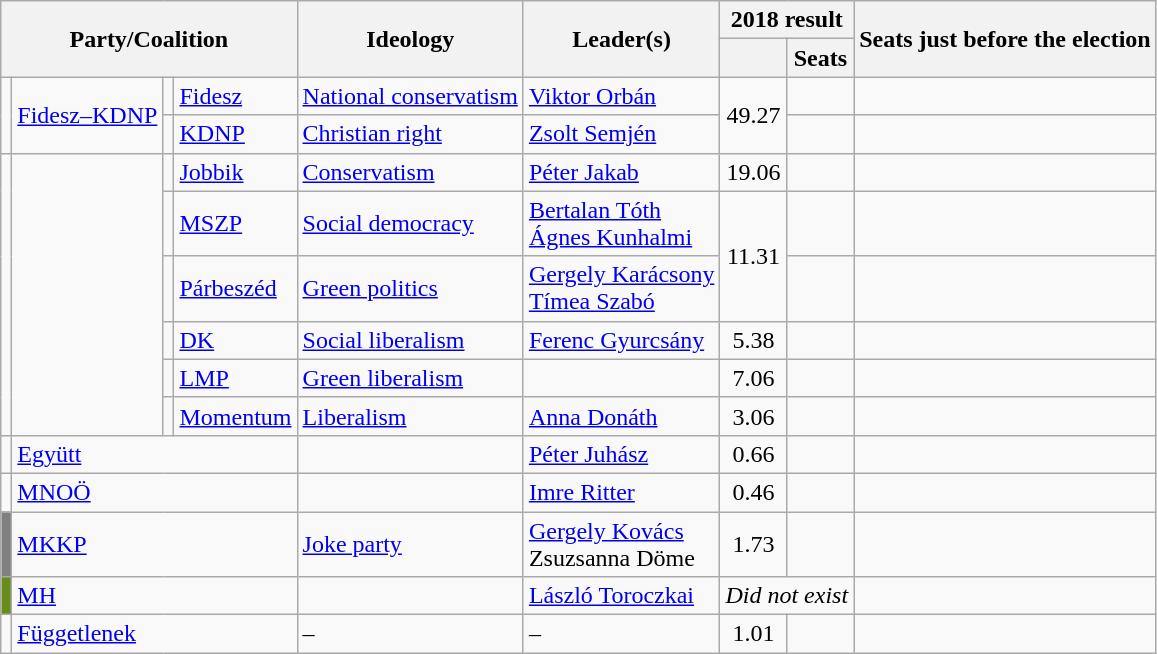<table class=wikitable>
<tr>
<th rowspan=2 colspan=4>Party/Coalition<br></th>
<th rowspan=2>Ideology</th>
<th rowspan=2>Leader(s)</th>
<th colspan=2>2018 result</th>
<th rowspan=2>Seats just before the election</th>
</tr>
<tr>
<th></th>
<th>Seats</th>
</tr>
<tr>
<td rowspan=2 bgcolor=></td>
<td rowspan=2><a href='#'>Fidesz–KDNP</a></td>
<td bgcolor=></td>
<td><a href='#'>Fidesz</a><br></td>
<td><a href='#'>National conservatism</a></td>
<td><a href='#'>Viktor Orbán</a></td>
<td rowspan=2 align=center>49.27</td>
<td></td>
<td></td>
</tr>
<tr>
<td bgcolor=></td>
<td><a href='#'>KDNP</a><br></td>
<td><a href='#'>Christian right</a></td>
<td><a href='#'>Zsolt Semjén</a></td>
<td></td>
<td></td>
</tr>
<tr>
<td rowspan=6 bgcolor=></td>
<td rowspan=6><br></td>
<td bgcolor=></td>
<td><a href='#'>Jobbik</a><br></td>
<td><a href='#'>Conservatism</a></td>
<td><a href='#'>Péter Jakab</a></td>
<td align=center>19.06</td>
<td></td>
<td></td>
</tr>
<tr>
<td bgcolor=></td>
<td><a href='#'>MSZP</a><br></td>
<td><a href='#'>Social democracy</a></td>
<td><a href='#'>Bertalan Tóth</a><br><a href='#'>Ágnes Kunhalmi</a></td>
<td rowspan=2 align=center>11.31</td>
<td></td>
<td></td>
</tr>
<tr>
<td bgcolor=></td>
<td><a href='#'>Párbeszéd</a><br></td>
<td><a href='#'>Green politics</a></td>
<td><a href='#'>Gergely Karácsony</a><br><a href='#'>Tímea Szabó</a></td>
<td></td>
<td></td>
</tr>
<tr>
<td bgcolor=></td>
<td><a href='#'>DK</a><br></td>
<td><a href='#'>Social liberalism</a></td>
<td><a href='#'>Ferenc Gyurcsány</a></td>
<td align=center>5.38</td>
<td></td>
<td></td>
</tr>
<tr>
<td bgcolor=></td>
<td><a href='#'>LMP</a><br></td>
<td><a href='#'>Green liberalism</a></td>
<td></td>
<td align=center>7.06</td>
<td></td>
<td></td>
</tr>
<tr>
<td bgcolor=></td>
<td><a href='#'>Momentum</a><br></td>
<td><a href='#'>Liberalism</a></td>
<td><a href='#'>Anna Donáth</a></td>
<td align=center>3.06</td>
<td></td>
<td></td>
</tr>
<tr>
<td bgcolor=></td>
<td colspan=3><a href='#'>Együtt</a><br></td>
<td></td>
<td><a href='#'>Péter Juhász</a></td>
<td align=center>0.66</td>
<td></td>
<td></td>
</tr>
<tr>
<td bgcolor=></td>
<td colspan=3><a href='#'>MNOÖ</a><br></td>
<td></td>
<td><a href='#'>Imre Ritter</a></td>
<td align=center>0.46</td>
<td></td>
<td></td>
</tr>
<tr>
<td bgcolor=#808080></td>
<td colspan=3><a href='#'>MKKP</a><br></td>
<td><a href='#'>Joke party</a></td>
<td><a href='#'>Gergely Kovács</a><br>Zsuzsanna Döme</td>
<td align=center>1.73</td>
<td></td>
<td></td>
</tr>
<tr>
<td bgcolor=#688D1B></td>
<td colspan=3><a href='#'>MH</a><br></td>
<td></td>
<td><a href='#'>László Toroczkai</a></td>
<td colspan=2 align=center><em>Did not exist</em></td>
<td></td>
</tr>
<tr>
<td bgcolor=></td>
<td colspan=3><a href='#'>Függetlenek</a><br></td>
<td>–</td>
<td>–</td>
<td align=center>1.01</td>
<td></td>
<td></td>
</tr>
</table>
